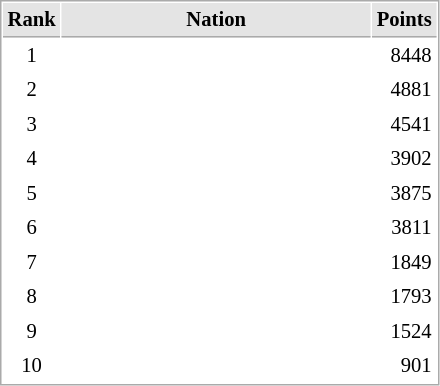<table cellspacing="1" cellpadding="3" style="border:1px solid #AAAAAA;font-size:86%">
<tr style="background-color: #E4E4E4;">
<th style="border-bottom:1px solid #AAAAAA" width=10>Rank</th>
<th style="border-bottom:1px solid #AAAAAA" width=200>Nation</th>
<th style="border-bottom:1px solid #AAAAAA" width=20 align=right>Points</th>
</tr>
<tr>
<td align=center>1</td>
<td><strong></strong></td>
<td align=right>8448</td>
</tr>
<tr>
<td align=center>2</td>
<td></td>
<td align=right>4881</td>
</tr>
<tr>
<td align=center>3</td>
<td></td>
<td align=right>4541</td>
</tr>
<tr>
<td align=center>4</td>
<td></td>
<td align=right>3902</td>
</tr>
<tr>
<td align=center>5</td>
<td></td>
<td align=right>3875</td>
</tr>
<tr>
<td align=center>6</td>
<td></td>
<td align=right>3811</td>
</tr>
<tr>
<td align=center>7</td>
<td></td>
<td align=right>1849</td>
</tr>
<tr>
<td align=center>8</td>
<td></td>
<td align=right>1793</td>
</tr>
<tr>
<td align=center>9</td>
<td></td>
<td align=right>1524</td>
</tr>
<tr>
<td align=center>10</td>
<td></td>
<td align=right>901</td>
</tr>
</table>
